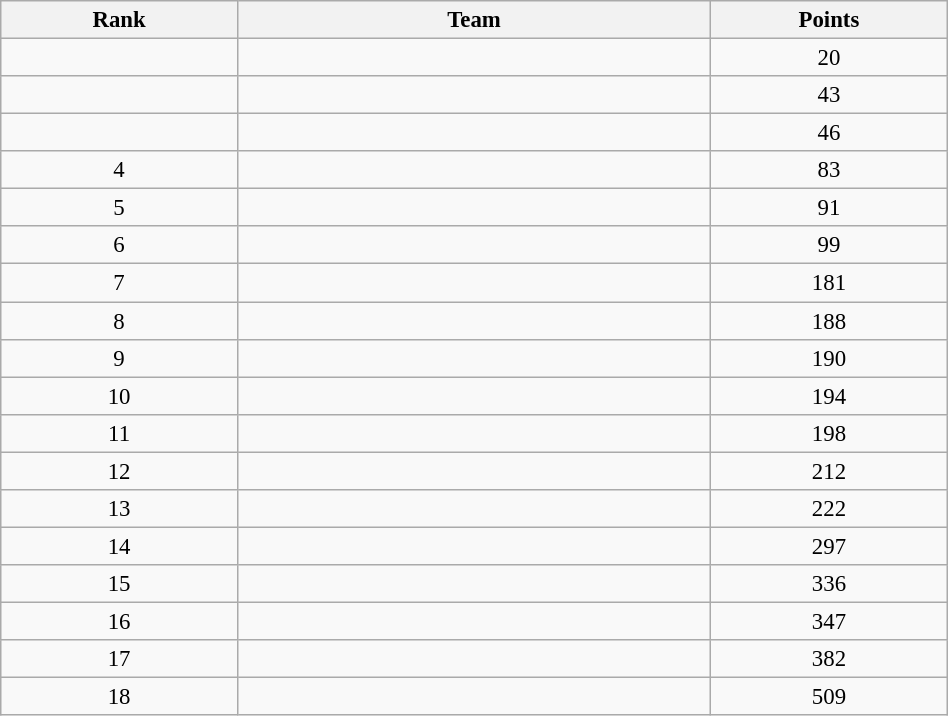<table class="wikitable sortable" style=" text-align:center; font-size:95%;" width="50%">
<tr>
<th width=10%>Rank</th>
<th width=20%>Team</th>
<th width=10%>Points</th>
</tr>
<tr>
<td align=center></td>
<td align=left></td>
<td>20</td>
</tr>
<tr>
<td align=center></td>
<td align=left></td>
<td>43</td>
</tr>
<tr>
<td align=center></td>
<td align=left></td>
<td>46</td>
</tr>
<tr>
<td align=center>4</td>
<td align=left></td>
<td>83</td>
</tr>
<tr>
<td align=center>5</td>
<td align=left></td>
<td>91</td>
</tr>
<tr>
<td align=center>6</td>
<td align=left></td>
<td>99</td>
</tr>
<tr>
<td align=center>7</td>
<td align=left></td>
<td>181</td>
</tr>
<tr>
<td align=center>8</td>
<td align=left></td>
<td>188</td>
</tr>
<tr>
<td align=center>9</td>
<td align=left></td>
<td>190</td>
</tr>
<tr>
<td align=center>10</td>
<td align=left></td>
<td>194</td>
</tr>
<tr>
<td align=center>11</td>
<td align=left></td>
<td>198</td>
</tr>
<tr>
<td align=center>12</td>
<td align=left></td>
<td>212</td>
</tr>
<tr>
<td align=center>13</td>
<td align=left></td>
<td>222</td>
</tr>
<tr>
<td align=center>14</td>
<td align=left></td>
<td>297</td>
</tr>
<tr>
<td align=center>15</td>
<td align=left></td>
<td>336</td>
</tr>
<tr>
<td align=center>16</td>
<td align=left></td>
<td>347</td>
</tr>
<tr>
<td align=center>17</td>
<td align=left></td>
<td>382</td>
</tr>
<tr>
<td align=center>18</td>
<td align=left></td>
<td>509</td>
</tr>
</table>
